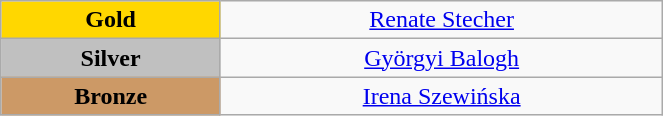<table class="wikitable" style="text-align:center; " width="35%">
<tr>
<td bgcolor="gold"><strong>Gold</strong></td>
<td><a href='#'>Renate Stecher</a><br>  <small><em></em></small></td>
</tr>
<tr>
<td bgcolor="silver"><strong>Silver</strong></td>
<td><a href='#'>Györgyi Balogh</a><br>  <small><em></em></small></td>
</tr>
<tr>
<td bgcolor="CC9966"><strong>Bronze</strong></td>
<td><a href='#'>Irena Szewińska</a><br>  <small><em></em></small></td>
</tr>
</table>
